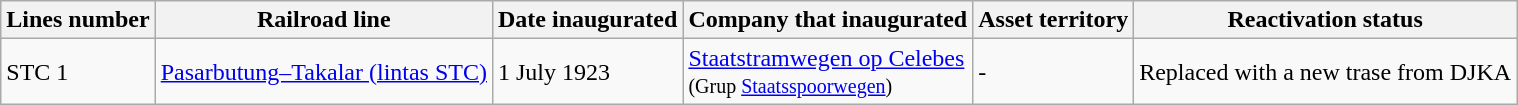<table class="wikitable">
<tr>
<th>Lines number</th>
<th>Railroad line</th>
<th>Date inaugurated</th>
<th>Company that inaugurated</th>
<th>Asset territory</th>
<th>Reactivation status</th>
</tr>
<tr>
<td>STC 1</td>
<td><a href='#'>Pasarbutung–Takalar (lintas STC)</a></td>
<td>1 July 1923</td>
<td><a href='#'>Staatstramwegen op Celebes</a><br><small>(Grup <a href='#'>Staatsspoorwegen</a>)</small></td>
<td>-</td>
<td>Replaced with a new trase from DJKA</td>
</tr>
</table>
